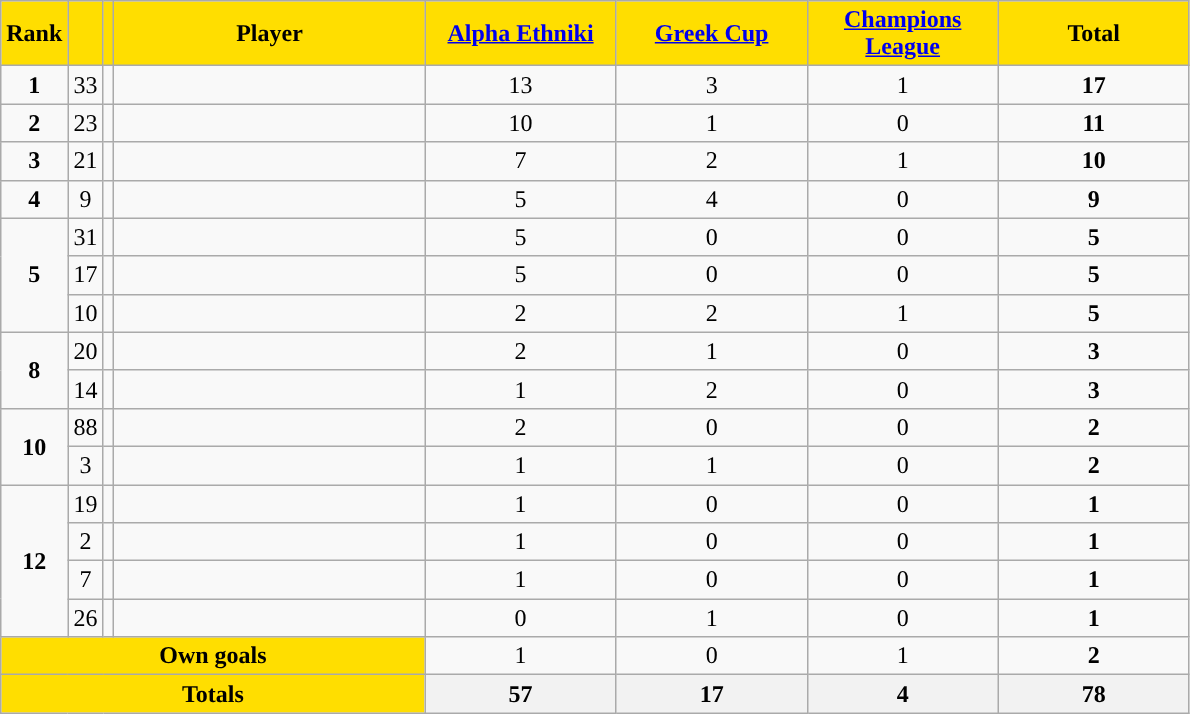<table class="wikitable sortable" style="text-align: center">
<tr>
<th style="background:#FFDE00">Rank</th>
<th style="background:#FFDE00"></th>
<th style="background:#FFDE00"></th>
<th width=200 style="background:#FFDE00">Player</th>
<th width=120 style="background:#FFDE00"><a href='#'>Alpha Ethniki</a></th>
<th width=120 style="background:#FFDE00"><a href='#'>Greek Cup</a></th>
<th width=120 style="background:#FFDE00"><a href='#'>Champions League</a></th>
<th width=120 style="background:#FFDE00">Total</th>
</tr>
<tr>
<td><strong>1</strong></td>
<td>33</td>
<td></td>
<td align=left></td>
<td>13</td>
<td>3</td>
<td>1</td>
<td><strong>17</strong></td>
</tr>
<tr>
<td><strong>2</strong></td>
<td>23</td>
<td></td>
<td align=left></td>
<td>10</td>
<td>1</td>
<td>0</td>
<td><strong>11</strong></td>
</tr>
<tr>
<td><strong>3</strong></td>
<td>21</td>
<td></td>
<td align=left></td>
<td>7</td>
<td>2</td>
<td>1</td>
<td><strong>10</strong></td>
</tr>
<tr>
<td><strong>4</strong></td>
<td>9</td>
<td></td>
<td align=left></td>
<td>5</td>
<td>4</td>
<td>0</td>
<td><strong>9</strong></td>
</tr>
<tr>
<td rowspan=3><strong>5</strong></td>
<td>31</td>
<td></td>
<td align=left></td>
<td>5</td>
<td>0</td>
<td>0</td>
<td><strong>5</strong></td>
</tr>
<tr>
<td>17</td>
<td></td>
<td align=left></td>
<td>5</td>
<td>0</td>
<td>0</td>
<td><strong>5</strong></td>
</tr>
<tr>
<td>10</td>
<td></td>
<td align=left></td>
<td>2</td>
<td>2</td>
<td>1</td>
<td><strong>5</strong></td>
</tr>
<tr>
<td rowspan=2><strong>8</strong></td>
<td>20</td>
<td></td>
<td align=left></td>
<td>2</td>
<td>1</td>
<td>0</td>
<td><strong>3</strong></td>
</tr>
<tr>
<td>14</td>
<td></td>
<td align=left></td>
<td>1</td>
<td>2</td>
<td>0</td>
<td><strong>3</strong></td>
</tr>
<tr>
<td rowspan=2><strong>10</strong></td>
<td>88</td>
<td></td>
<td align=left></td>
<td>2</td>
<td>0</td>
<td>0</td>
<td><strong>2</strong></td>
</tr>
<tr>
<td>3</td>
<td></td>
<td align=left></td>
<td>1</td>
<td>1</td>
<td>0</td>
<td><strong>2</strong></td>
</tr>
<tr>
<td rowspan=4><strong>12</strong></td>
<td>19</td>
<td></td>
<td align=left></td>
<td>1</td>
<td>0</td>
<td>0</td>
<td><strong>1</strong></td>
</tr>
<tr>
<td>2</td>
<td></td>
<td align=left></td>
<td>1</td>
<td>0</td>
<td>0</td>
<td><strong>1</strong></td>
</tr>
<tr>
<td>7</td>
<td></td>
<td align=left></td>
<td>1</td>
<td>0</td>
<td>0</td>
<td><strong>1</strong></td>
</tr>
<tr>
<td>26</td>
<td></td>
<td align=left></td>
<td>0</td>
<td>1</td>
<td>0</td>
<td><strong>1</strong></td>
</tr>
<tr class="sortbottom">
<td colspan=4 style="background:#FFDE00"><strong>Own goals</strong></td>
<td>1</td>
<td>0</td>
<td>1</td>
<td><strong>2</strong></td>
</tr>
<tr class="sortbottom">
<th colspan=4 style="background:#FFDE00"><strong>Totals</strong></th>
<th><strong>57</strong></th>
<th><strong>17</strong></th>
<th><strong> 4</strong></th>
<th><strong>78</strong></th>
</tr>
</table>
